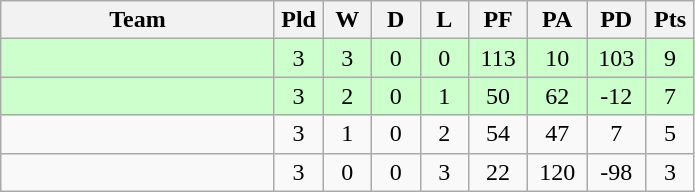<table class="wikitable" style="text-align:center;">
<tr>
<th width=175>Team</th>
<th width=25 abbr="Played">Pld</th>
<th width=25 abbr="Won">W</th>
<th width=25 abbr="Drawn">D</th>
<th width=25 abbr="Lost">L</th>
<th width=32 abbr="Points for">PF</th>
<th width=32 abbr="Points against">PA</th>
<th width=32 abbr="Points difference">PD</th>
<th width=25 abbr="Points">Pts</th>
</tr>
<tr bgcolor="#ccffcc">
<td align=left></td>
<td>3</td>
<td>3</td>
<td>0</td>
<td>0</td>
<td>113</td>
<td>10</td>
<td>103</td>
<td>9</td>
</tr>
<tr bgcolor="#ccffcc">
<td align=left></td>
<td>3</td>
<td>2</td>
<td>0</td>
<td>1</td>
<td>50</td>
<td>62</td>
<td>-12</td>
<td>7</td>
</tr>
<tr>
<td align=left></td>
<td>3</td>
<td>1</td>
<td>0</td>
<td>2</td>
<td>54</td>
<td>47</td>
<td>7</td>
<td>5</td>
</tr>
<tr>
<td align=left></td>
<td>3</td>
<td>0</td>
<td>0</td>
<td>3</td>
<td>22</td>
<td>120</td>
<td>-98</td>
<td>3</td>
</tr>
</table>
